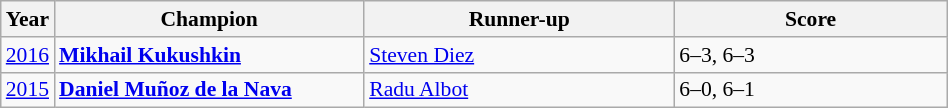<table class="wikitable" style="font-size:90%">
<tr>
<th>Year</th>
<th width="200">Champion</th>
<th width="200">Runner-up</th>
<th width="175">Score</th>
</tr>
<tr>
<td><a href='#'>2016</a></td>
<td> <strong><a href='#'>Mikhail Kukushkin</a></strong></td>
<td> <a href='#'>Steven Diez</a></td>
<td>6–3, 6–3</td>
</tr>
<tr>
<td><a href='#'>2015</a></td>
<td> <strong><a href='#'>Daniel Muñoz de la Nava</a></strong></td>
<td> <a href='#'>Radu Albot</a></td>
<td>6–0, 6–1</td>
</tr>
</table>
